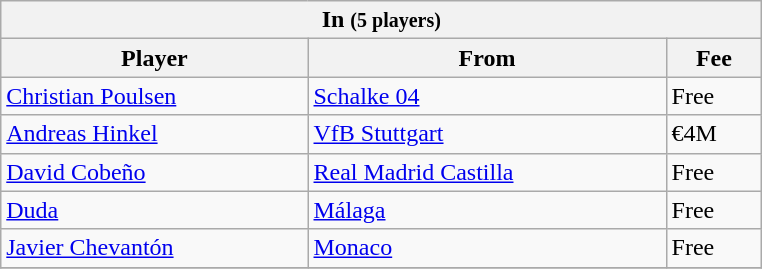<table class="wikitable collapsible collapsed">
<tr>
<th colspan="3" width="500"> <strong>In</strong> <small>(5 players)</small></th>
</tr>
<tr>
<th>Player</th>
<th>From</th>
<th>Fee</th>
</tr>
<tr>
<td> <a href='#'>Christian Poulsen</a></td>
<td> <a href='#'>Schalke 04</a></td>
<td>Free</td>
</tr>
<tr>
<td> <a href='#'>Andreas Hinkel</a></td>
<td> <a href='#'>VfB Stuttgart</a></td>
<td>€4M</td>
</tr>
<tr>
<td> <a href='#'>David Cobeño</a></td>
<td> <a href='#'>Real Madrid Castilla</a></td>
<td>Free</td>
</tr>
<tr>
<td> <a href='#'>Duda</a></td>
<td> <a href='#'>Málaga</a></td>
<td>Free</td>
</tr>
<tr>
<td> <a href='#'>Javier Chevantón</a></td>
<td> <a href='#'>Monaco</a></td>
<td>Free</td>
</tr>
<tr>
</tr>
</table>
